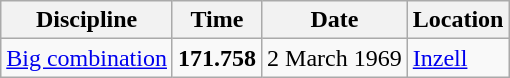<table class='wikitable'>
<tr>
<th>Discipline</th>
<th>Time</th>
<th>Date</th>
<th>Location</th>
</tr>
<tr>
<td><a href='#'>Big combination</a></td>
<td><strong>171.758</strong></td>
<td>2 March 1969</td>
<td align=left><a href='#'>Inzell</a></td>
</tr>
</table>
